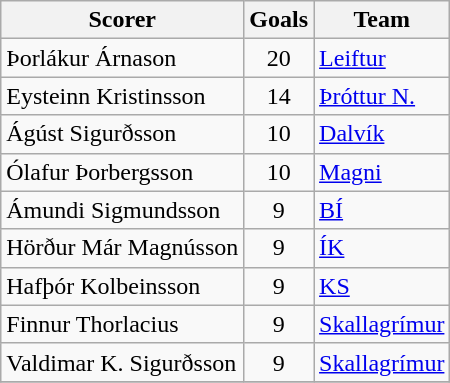<table class="wikitable">
<tr>
<th>Scorer</th>
<th>Goals</th>
<th>Team</th>
</tr>
<tr>
<td> Þorlákur Árnason</td>
<td align=center>20</td>
<td><a href='#'>Leiftur</a></td>
</tr>
<tr>
<td> Eysteinn Kristinsson</td>
<td align=center>14</td>
<td><a href='#'>Þróttur N.</a></td>
</tr>
<tr>
<td> Ágúst Sigurðsson</td>
<td align=center>10</td>
<td><a href='#'>Dalvík</a></td>
</tr>
<tr>
<td> Ólafur Þorbergsson</td>
<td align=center>10</td>
<td><a href='#'>Magni</a></td>
</tr>
<tr>
<td> Ámundi Sigmundsson</td>
<td align=center>9</td>
<td><a href='#'>BÍ</a></td>
</tr>
<tr>
<td> Hörður Már Magnússon</td>
<td align=center>9</td>
<td><a href='#'>ÍK</a></td>
</tr>
<tr>
<td> Hafþór Kolbeinsson</td>
<td align=center>9</td>
<td><a href='#'>KS</a></td>
</tr>
<tr>
<td> Finnur Thorlacius</td>
<td align=center>9</td>
<td><a href='#'>Skallagrímur</a></td>
</tr>
<tr>
<td> Valdimar K. Sigurðsson</td>
<td align=center>9</td>
<td><a href='#'>Skallagrímur</a></td>
</tr>
<tr>
</tr>
</table>
